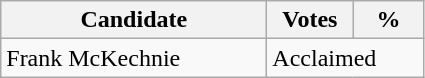<table class="wikitable">
<tr>
<th style="width: 170px">Candidate</th>
<th style="width: 50px">Votes</th>
<th style="width: 40px">%</th>
</tr>
<tr>
<td>Frank McKechnie</td>
<td colspan="2">Acclaimed</td>
</tr>
</table>
